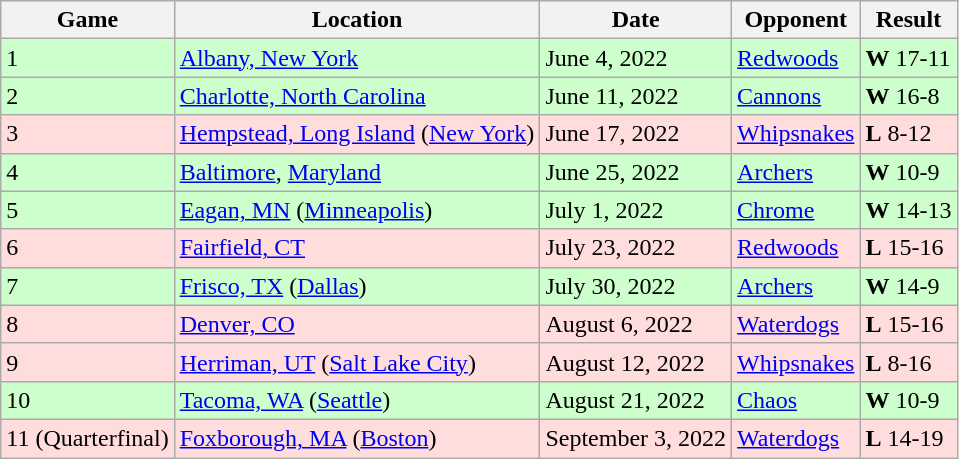<table class="wikitable">
<tr>
<th>Game</th>
<th>Location</th>
<th>Date</th>
<th>Opponent</th>
<th>Result</th>
</tr>
<tr bgcolor="#CCFFCC">
<td>1</td>
<td><a href='#'>Albany, New York</a></td>
<td>June 4, 2022</td>
<td><a href='#'>Redwoods</a></td>
<td><strong>W</strong> 17-11</td>
</tr>
<tr bgcolor="#CCFFCC">
<td>2</td>
<td><a href='#'>Charlotte, North Carolina</a></td>
<td>June 11, 2022</td>
<td><a href='#'>Cannons</a></td>
<td><strong>W</strong> 16-8</td>
</tr>
<tr bgcolor="#FFDDDD">
<td>3</td>
<td><a href='#'>Hempstead, Long Island</a> (<a href='#'>New York</a>)</td>
<td>June 17, 2022</td>
<td><a href='#'>Whipsnakes</a></td>
<td><strong>L</strong> 8-12</td>
</tr>
<tr bgcolor="#CCFFCC">
<td>4</td>
<td><a href='#'>Baltimore</a>, <a href='#'>Maryland</a></td>
<td>June 25, 2022</td>
<td><a href='#'>Archers</a></td>
<td><strong>W</strong> 10-9</td>
</tr>
<tr bgcolor="#CCFFCC">
<td>5</td>
<td><a href='#'>Eagan, MN</a> (<a href='#'>Minneapolis</a>)</td>
<td>July 1, 2022</td>
<td><a href='#'>Chrome</a></td>
<td><strong>W</strong> 14-13</td>
</tr>
<tr bgcolor="#FFDDDD">
<td>6</td>
<td><a href='#'>Fairfield, CT</a></td>
<td>July 23, 2022</td>
<td><a href='#'>Redwoods</a></td>
<td><strong>L</strong> 15-16</td>
</tr>
<tr bgcolor="#CCFFCC">
<td>7</td>
<td><a href='#'>Frisco, TX</a> (<a href='#'>Dallas</a>)</td>
<td>July 30, 2022</td>
<td><a href='#'>Archers</a></td>
<td><strong>W</strong> 14-9</td>
</tr>
<tr bgcolor="#FFDDDD">
<td>8</td>
<td><a href='#'>Denver, CO</a></td>
<td>August 6, 2022</td>
<td><a href='#'>Waterdogs</a></td>
<td><strong>L</strong> 15-16</td>
</tr>
<tr bgcolor="#FFDDDD">
<td>9</td>
<td><a href='#'>Herriman, UT</a> (<a href='#'>Salt Lake City</a>)</td>
<td>August 12, 2022</td>
<td><a href='#'>Whipsnakes</a></td>
<td><strong>L</strong> 8-16</td>
</tr>
<tr bgcolor="#CCFFCC">
<td>10</td>
<td><a href='#'>Tacoma, WA</a> (<a href='#'>Seattle</a>)</td>
<td>August 21, 2022</td>
<td><a href='#'>Chaos</a></td>
<td><strong>W</strong> 10-9</td>
</tr>
<tr bgcolor="#FFDDDD">
<td>11 (Quarterfinal)</td>
<td><a href='#'>Foxborough, MA</a> (<a href='#'>Boston</a>)</td>
<td>September 3, 2022</td>
<td><a href='#'>Waterdogs</a></td>
<td><strong>L</strong> 14-19</td>
</tr>
</table>
